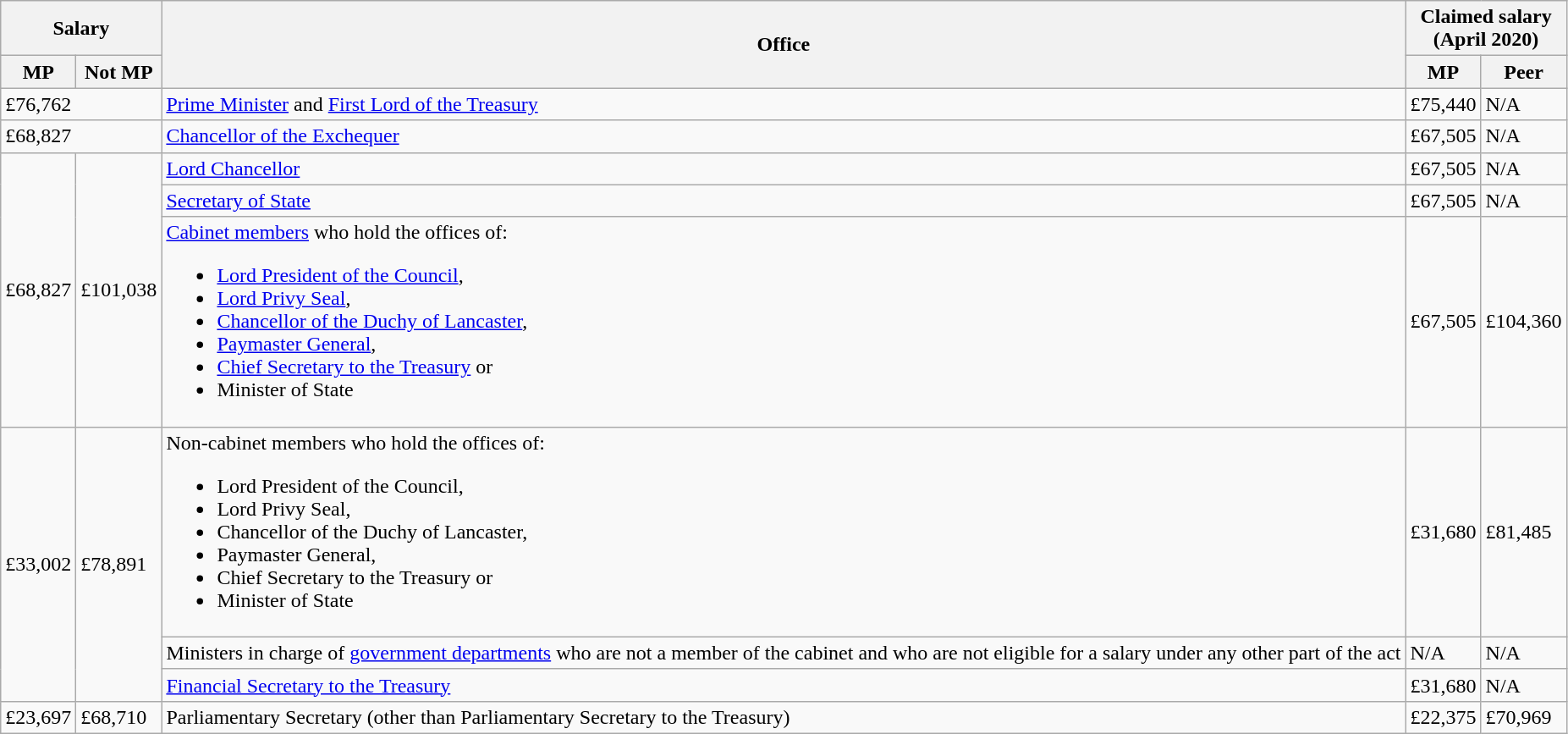<table class="wikitable">
<tr>
<th colspan="2">Salary</th>
<th rowspan="2">Office</th>
<th colspan="2">Claimed salary<br>(April 2020)</th>
</tr>
<tr>
<th>MP</th>
<th>Not MP</th>
<th>MP</th>
<th>Peer</th>
</tr>
<tr>
<td colspan="2">£76,762</td>
<td><a href='#'>Prime Minister</a> and <a href='#'>First Lord of the Treasury</a></td>
<td>£75,440</td>
<td>N/A</td>
</tr>
<tr>
<td colspan="2">£68,827</td>
<td><a href='#'>Chancellor of the Exchequer</a></td>
<td>£67,505</td>
<td>N/A</td>
</tr>
<tr>
<td rowspan="3">£68,827</td>
<td rowspan="3">£101,038</td>
<td><a href='#'>Lord Chancellor</a></td>
<td>£67,505</td>
<td>N/A</td>
</tr>
<tr>
<td><a href='#'>Secretary of State</a></td>
<td>£67,505</td>
<td>N/A</td>
</tr>
<tr>
<td><a href='#'>Cabinet members</a> who hold the offices of:<br><ul><li><a href='#'>Lord President of the Council</a>,</li><li><a href='#'>Lord Privy Seal</a>,</li><li><a href='#'>Chancellor of the Duchy of Lancaster</a>,</li><li><a href='#'>Paymaster General</a>,</li><li><a href='#'>Chief Secretary to the Treasury</a> or</li><li>Minister of State</li></ul></td>
<td>£67,505</td>
<td>£104,360</td>
</tr>
<tr>
<td rowspan="3">£33,002</td>
<td rowspan="3">£78,891</td>
<td>Non-cabinet members who hold the offices of:<br><ul><li>Lord President of the Council,</li><li>Lord Privy Seal,</li><li>Chancellor of the Duchy of Lancaster,</li><li>Paymaster General,</li><li>Chief Secretary to the Treasury or</li><li>Minister of State</li></ul></td>
<td>£31,680</td>
<td>£81,485</td>
</tr>
<tr>
<td>Ministers in charge of <a href='#'>government departments</a> who are not a member of the cabinet and who are not eligible for a salary under any other part of the act</td>
<td>N/A</td>
<td>N/A</td>
</tr>
<tr>
<td><a href='#'>Financial Secretary to the Treasury</a></td>
<td>£31,680</td>
<td>N/A</td>
</tr>
<tr>
<td>£23,697</td>
<td>£68,710</td>
<td>Parliamentary Secretary (other than Parliamentary Secretary to the Treasury)</td>
<td>£22,375</td>
<td>£70,969</td>
</tr>
</table>
